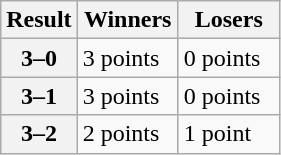<table class="wikitable">
<tr>
<th width=10px>Result</th>
<th width=60px>Winners</th>
<th width=60px>Losers</th>
</tr>
<tr>
<th>3–0</th>
<td>3 points</td>
<td>0 points</td>
</tr>
<tr>
<th>3–1</th>
<td>3 points</td>
<td>0 points</td>
</tr>
<tr>
<th>3–2</th>
<td>2 points</td>
<td>1 point</td>
</tr>
</table>
